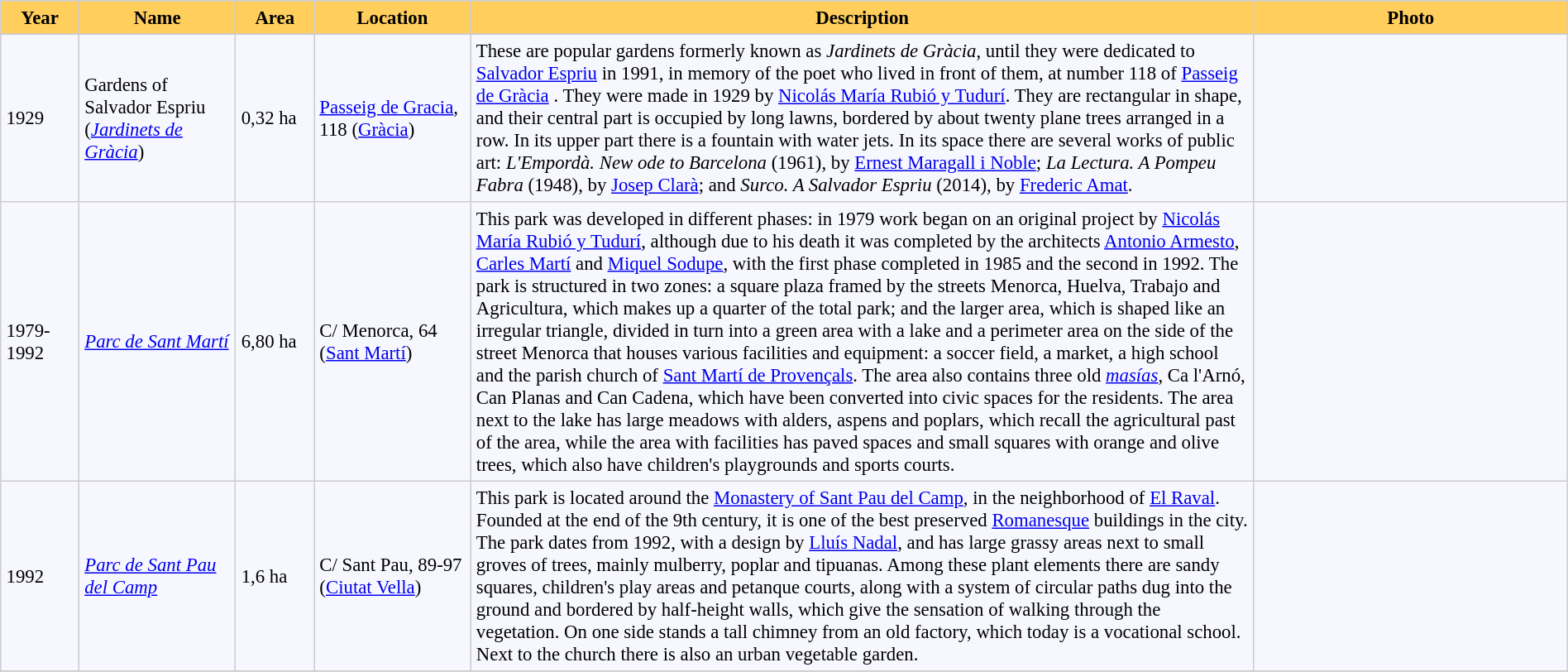<table bgcolor="#f7f8ff" cellpadding="4" cellspacing="0" border="1" style="font-size: 95%; border: #cccccc solid 1px; border-collapse: collapse;">
<tr>
<th width="5%" style="background:#ffce5d;">Year</th>
<th width="10%" style="background:#ffce5d;">Name</th>
<th width="5%" style="background:#ffce5d;">Area</th>
<th width="10%" style="background:#ffce5d;">Location</th>
<th width="50%" style="background:#ffce5d;">Description</th>
<th width="20%" style="background:#ffce5d;">Photo</th>
</tr>
<tr ---->
</tr>
<tr>
<td>1929</td>
<td>Gardens of Salvador Espriu (<em><a href='#'>Jardinets de Gràcia</a></em>)</td>
<td>0,32 ha</td>
<td><a href='#'>Passeig de Gracia</a>, 118 (<a href='#'>Gràcia</a>)</td>
<td>These are popular gardens formerly known as <em>Jardinets de Gràcia</em>, until they were dedicated to <a href='#'>Salvador Espriu</a> in 1991, in memory of the poet who lived in front of them, at number 118 of <a href='#'>Passeig de Gràcia</a> . They were made in 1929 by <a href='#'>Nicolás María Rubió y Tudurí</a>. They are rectangular in shape, and their central part is occupied by long lawns, bordered by about twenty plane trees arranged in a row. In its upper part there is a fountain with water jets. In its space there are several works of public art: <em>L'Empordà. New ode to Barcelona</em> (1961), by <a href='#'>Ernest Maragall i Noble</a>; <em>La Lectura. A Pompeu Fabra</em> (1948), by <a href='#'>Josep Clarà</a>; and <em>Surco. A Salvador Espriu</em> (2014), by <a href='#'>Frederic Amat</a>.</td>
<td></td>
</tr>
<tr>
<td>1979-1992</td>
<td><em><a href='#'>Parc de Sant Martí</a></em></td>
<td>6,80 ha</td>
<td>C/ Menorca, 64 (<a href='#'>Sant Martí</a>)</td>
<td>This park was developed in different phases: in 1979 work began on an original project by <a href='#'>Nicolás María Rubió y Tudurí</a>, although due to his death it was completed by the architects <a href='#'>Antonio Armesto</a>, <a href='#'>Carles Martí</a> and <a href='#'>Miquel Sodupe</a>, with the first phase completed in 1985 and the second in 1992. The park is structured in two zones: a square plaza framed by the streets Menorca, Huelva, Trabajo and Agricultura, which makes up a quarter of the total park; and the larger area, which is shaped like an irregular triangle, divided in turn into a green area with a lake and a perimeter area on the side of the street Menorca that houses various facilities and equipment: a soccer field, a market, a high school and the parish church of <a href='#'>Sant Martí de Provençals</a>. The area also contains three old <em><a href='#'>masías</a></em>, Ca l'Arnó, Can Planas and Can Cadena, which have been converted into civic spaces for the residents. The area next to the lake has large meadows with alders, aspens and poplars, which recall the agricultural past of the area, while the area with facilities has paved spaces and small squares with orange and olive trees, which also have children's playgrounds and sports courts.</td>
<td></td>
</tr>
<tr>
<td>1992</td>
<td><em><a href='#'>Parc de Sant Pau del Camp</a></em></td>
<td>1,6 ha</td>
<td>C/ Sant Pau, 89-97 (<a href='#'>Ciutat Vella</a>)</td>
<td>This park is located around the <a href='#'>Monastery of Sant Pau del Camp</a>, in the neighborhood of <a href='#'>El Raval</a>. Founded at the end of the 9th century, it is one of the best preserved <a href='#'>Romanesque</a> buildings in the city. The park dates from 1992, with a design by <a href='#'>Lluís Nadal</a>, and has large grassy areas next to small groves of trees, mainly mulberry, poplar and tipuanas. Among these plant elements there are sandy squares, children's play areas and petanque courts, along with a system of circular paths dug into the ground and bordered by half-height walls, which give the sensation of walking through the vegetation. On one side stands a tall chimney from an old factory, which today is a vocational school. Next to the church there is also an urban vegetable garden.</td>
<td></td>
</tr>
<tr>
</tr>
</table>
